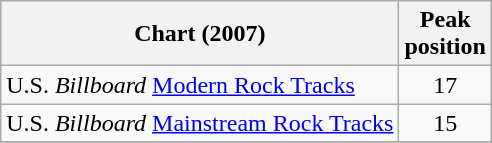<table class="wikitable">
<tr>
<th align="left">Chart (2007)</th>
<th align="left">Peak<br>position</th>
</tr>
<tr>
<td>U.S. <em>Billboard</em> <a href='#'>Modern Rock Tracks</a></td>
<td align="center">17</td>
</tr>
<tr>
<td>U.S. <em>Billboard</em> <a href='#'>Mainstream Rock Tracks</a></td>
<td align="center">15</td>
</tr>
<tr>
</tr>
</table>
